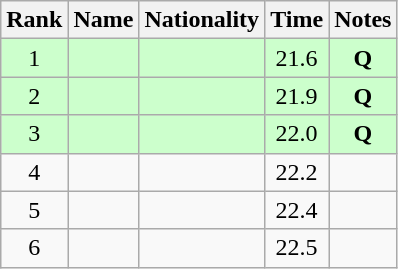<table class="wikitable sortable" style="text-align:center">
<tr>
<th>Rank</th>
<th>Name</th>
<th>Nationality</th>
<th>Time</th>
<th>Notes</th>
</tr>
<tr bgcolor=ccffcc>
<td>1</td>
<td align=left></td>
<td align=left></td>
<td>21.6</td>
<td><strong>Q</strong></td>
</tr>
<tr bgcolor=ccffcc>
<td>2</td>
<td align=left></td>
<td align=left></td>
<td>21.9</td>
<td><strong>Q</strong></td>
</tr>
<tr bgcolor=ccffcc>
<td>3</td>
<td align=left></td>
<td align=left></td>
<td>22.0</td>
<td><strong>Q</strong></td>
</tr>
<tr>
<td>4</td>
<td align=left></td>
<td align=left></td>
<td>22.2</td>
<td></td>
</tr>
<tr>
<td>5</td>
<td align=left></td>
<td align=left></td>
<td>22.4</td>
<td></td>
</tr>
<tr>
<td>6</td>
<td align=left></td>
<td align=left></td>
<td>22.5</td>
<td></td>
</tr>
</table>
